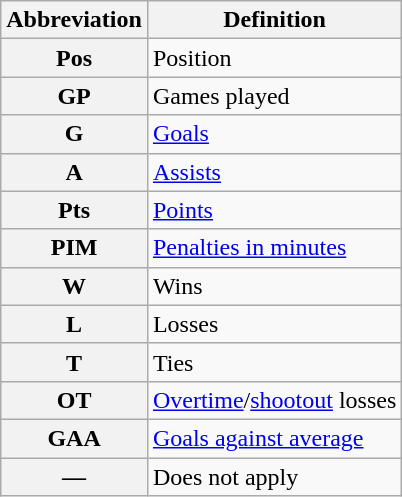<table class="wikitable">
<tr>
<th scope="col">Abbreviation</th>
<th scope="col">Definition</th>
</tr>
<tr>
<th scope="row">Pos</th>
<td>Position</td>
</tr>
<tr>
<th scope="row">GP</th>
<td>Games played</td>
</tr>
<tr>
<th scope="row">G</th>
<td><a href='#'>Goals</a></td>
</tr>
<tr>
<th scope="row">A</th>
<td><a href='#'>Assists</a></td>
</tr>
<tr>
<th scope="row">Pts</th>
<td><a href='#'>Points</a></td>
</tr>
<tr>
<th scope="row">PIM</th>
<td><a href='#'>Penalties in minutes</a></td>
</tr>
<tr>
<th scope="row">W</th>
<td>Wins</td>
</tr>
<tr>
<th scope="row">L</th>
<td>Losses</td>
</tr>
<tr>
<th scope="row">T</th>
<td>Ties</td>
</tr>
<tr>
<th scope="row">OT</th>
<td><a href='#'>Overtime</a>/<a href='#'>shootout</a> losses</td>
</tr>
<tr>
<th scope="row">GAA</th>
<td><a href='#'>Goals against average</a></td>
</tr>
<tr>
<th scope="row">—</th>
<td>Does not apply</td>
</tr>
</table>
